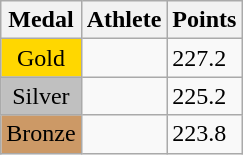<table class="wikitable">
<tr>
<th>Medal</th>
<th>Athlete</th>
<th>Points</th>
</tr>
<tr>
<td style="text-align:center;background-color:gold;">Gold</td>
<td></td>
<td>227.2</td>
</tr>
<tr>
<td style="text-align:center;background-color:silver;">Silver</td>
<td></td>
<td>225.2</td>
</tr>
<tr>
<td style="text-align:center;background-color:#CC9966;">Bronze</td>
<td></td>
<td>223.8</td>
</tr>
</table>
